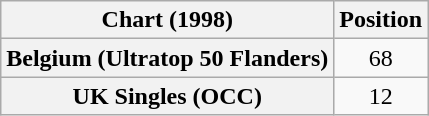<table class="wikitable plainrowheaders" style="text-align:center">
<tr>
<th>Chart (1998)</th>
<th>Position</th>
</tr>
<tr>
<th scope="row">Belgium (Ultratop 50 Flanders)</th>
<td>68</td>
</tr>
<tr>
<th scope="row">UK Singles (OCC)</th>
<td>12</td>
</tr>
</table>
